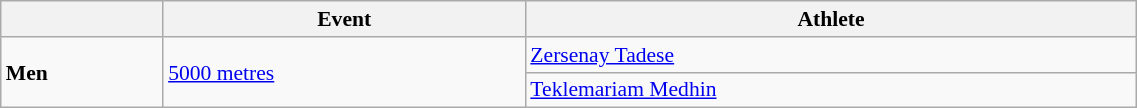<table class=wikitable style="font-size:90%" width=60%>
<tr>
<th></th>
<th>Event</th>
<th>Athlete</th>
</tr>
<tr>
<td rowspan=2><strong>Men</strong></td>
<td rowspan=2><a href='#'>5000 metres</a></td>
<td><a href='#'>Zersenay Tadese</a></td>
</tr>
<tr>
<td><a href='#'>Teklemariam Medhin</a></td>
</tr>
</table>
